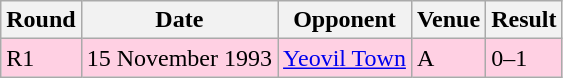<table class="wikitable">
<tr>
<th>Round</th>
<th>Date</th>
<th>Opponent</th>
<th>Venue</th>
<th>Result</th>
</tr>
<tr style="background-color: #ffd0e3;">
<td>R1</td>
<td>15 November 1993</td>
<td><a href='#'>Yeovil Town</a></td>
<td>A</td>
<td>0–1</td>
</tr>
</table>
